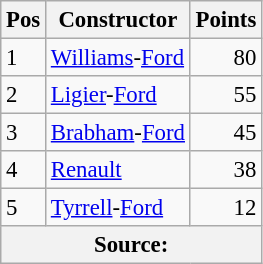<table class="wikitable" style="font-size: 95%;">
<tr>
<th>Pos</th>
<th>Constructor</th>
<th>Points</th>
</tr>
<tr>
<td>1</td>
<td> <a href='#'>Williams</a>-<a href='#'>Ford</a></td>
<td align="right">80</td>
</tr>
<tr>
<td>2</td>
<td> <a href='#'>Ligier</a>-<a href='#'>Ford</a></td>
<td align="right">55</td>
</tr>
<tr>
<td>3</td>
<td> <a href='#'>Brabham</a>-<a href='#'>Ford</a></td>
<td align="right">45</td>
</tr>
<tr>
<td>4</td>
<td> <a href='#'>Renault</a></td>
<td align="right">38</td>
</tr>
<tr>
<td>5</td>
<td> <a href='#'>Tyrrell</a>-<a href='#'>Ford</a></td>
<td align="right">12</td>
</tr>
<tr>
<th colspan=4>Source:</th>
</tr>
</table>
